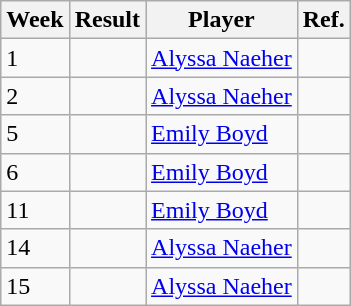<table class="wikitable sortable">
<tr>
<th data-sort-type=number>Week</th>
<th>Result</th>
<th>Player</th>
<th class=unsortable>Ref.</th>
</tr>
<tr>
<td>1</td>
<td></td>
<td> <a href='#'>Alyssa Naeher</a></td>
<td></td>
</tr>
<tr>
<td>2</td>
<td></td>
<td> <a href='#'>Alyssa Naeher</a></td>
<td></td>
</tr>
<tr>
<td>5</td>
<td></td>
<td> <a href='#'>Emily Boyd</a></td>
<td></td>
</tr>
<tr>
<td>6</td>
<td></td>
<td> <a href='#'>Emily Boyd</a></td>
<td></td>
</tr>
<tr>
<td>11</td>
<td></td>
<td> <a href='#'>Emily Boyd</a></td>
<td></td>
</tr>
<tr>
<td>14</td>
<td></td>
<td> <a href='#'>Alyssa Naeher</a></td>
<td></td>
</tr>
<tr>
<td>15</td>
<td></td>
<td> <a href='#'>Alyssa Naeher</a></td>
<td></td>
</tr>
</table>
